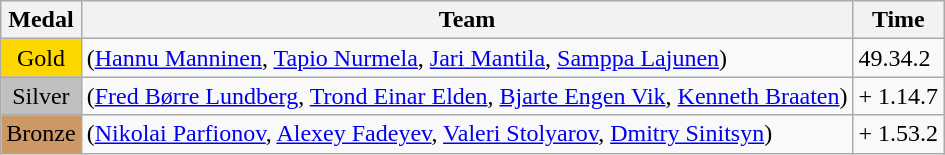<table class="wikitable">
<tr>
<th>Medal</th>
<th>Team</th>
<th>Time</th>
</tr>
<tr>
<td style="text-align:center;background-color:gold;">Gold</td>
<td> (<a href='#'>Hannu Manninen</a>, <a href='#'>Tapio Nurmela</a>, <a href='#'>Jari Mantila</a>, <a href='#'>Samppa Lajunen</a>)</td>
<td>49.34.2</td>
</tr>
<tr>
<td style="text-align:center;background-color:silver;">Silver</td>
<td> (<a href='#'>Fred Børre Lundberg</a>, <a href='#'>Trond Einar Elden</a>, <a href='#'>Bjarte Engen Vik</a>, <a href='#'>Kenneth Braaten</a>)</td>
<td>+ 1.14.7</td>
</tr>
<tr>
<td style="text-align:center;background-color:#CC9966;">Bronze</td>
<td> (<a href='#'>Nikolai Parfionov</a>, <a href='#'>Alexey Fadeyev</a>, <a href='#'>Valeri Stolyarov</a>, <a href='#'>Dmitry Sinitsyn</a>)</td>
<td>+ 1.53.2</td>
</tr>
</table>
